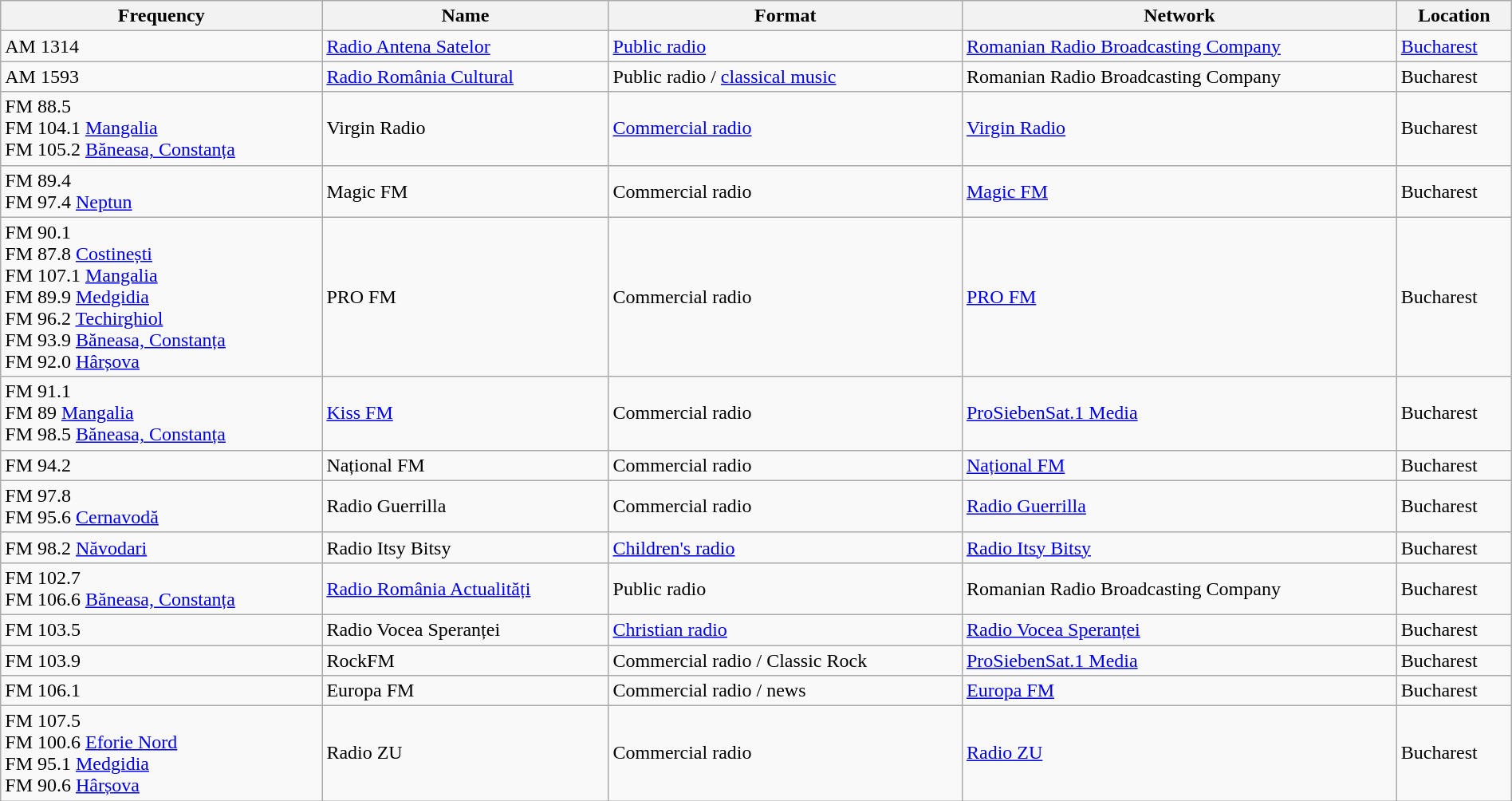<table class="wikitable sortable" width="100%">
<tr>
<th>Frequency</th>
<th>Name</th>
<th>Format</th>
<th>Network</th>
<th>Location</th>
</tr>
<tr>
<td>AM 1314</td>
<td><a href='#'>Radio Antena Satelor</a></td>
<td><a href='#'>Public radio</a></td>
<td><a href='#'>Romanian Radio Broadcasting Company</a></td>
<td><a href='#'>Bucharest</a></td>
</tr>
<tr>
<td>AM 1593</td>
<td><a href='#'>Radio România Cultural</a></td>
<td>Public radio / <a href='#'>classical music</a></td>
<td>Romanian Radio Broadcasting Company</td>
<td>Bucharest</td>
</tr>
<tr>
<td>FM 88.5<br>FM 104.1 <a href='#'>Mangalia</a><br>FM 105.2 <a href='#'>Băneasa, Constanța</a></td>
<td>Virgin Radio</td>
<td><a href='#'>Commercial radio</a></td>
<td><a href='#'>Virgin Radio</a></td>
<td>Bucharest</td>
</tr>
<tr>
<td>FM 89.4<br>FM 97.4 <a href='#'>Neptun</a></td>
<td>Magic FM</td>
<td>Commercial radio</td>
<td><a href='#'>Magic FM</a></td>
<td>Bucharest</td>
</tr>
<tr>
<td>FM 90.1<br>FM 87.8 <a href='#'>Costinești</a><br>FM 107.1 <a href='#'>Mangalia</a><br>FM 89.9 <a href='#'>Medgidia</a><br> FM 96.2 <a href='#'>Techirghiol</a><br>FM 93.9 <a href='#'>Băneasa, Constanța</a><br>FM 92.0 <a href='#'>Hârșova</a></td>
<td>PRO FM</td>
<td>Commercial radio</td>
<td><a href='#'>PRO FM</a></td>
<td>Bucharest</td>
</tr>
<tr>
<td>FM 91.1<br>FM 89 <a href='#'>Mangalia</a><br>FM 98.5 <a href='#'>Băneasa, Constanța</a></td>
<td><a href='#'>Kiss FM</a></td>
<td>Commercial radio</td>
<td><a href='#'>ProSiebenSat.1 Media</a></td>
<td>Bucharest</td>
</tr>
<tr>
<td>FM 94.2</td>
<td>Național FM</td>
<td>Commercial radio</td>
<td><a href='#'>Național FM</a></td>
<td>Bucharest</td>
</tr>
<tr>
<td>FM 97.8<br>FM 95.6 <a href='#'>Cernavodă</a></td>
<td>Radio Guerrilla</td>
<td>Commercial radio</td>
<td><a href='#'>Radio Guerrilla</a></td>
<td>Bucharest</td>
</tr>
<tr>
<td>FM 98.2 <a href='#'>Năvodari</a></td>
<td>Radio Itsy Bitsy</td>
<td><a href='#'>Children's radio</a></td>
<td><a href='#'>Radio Itsy Bitsy</a></td>
<td>Bucharest</td>
</tr>
<tr>
<td>FM 102.7<br>FM 106.6 <a href='#'>Băneasa, Constanța</a></td>
<td><a href='#'>Radio România Actualități</a></td>
<td>Public radio</td>
<td>Romanian Radio Broadcasting Company</td>
<td>Bucharest</td>
</tr>
<tr>
<td>FM 103.5</td>
<td>Radio Vocea Speranței</td>
<td><a href='#'>Christian radio</a></td>
<td><a href='#'>Radio Vocea Speranței</a></td>
<td>Bucharest</td>
</tr>
<tr>
<td>FM 103.9</td>
<td>RockFM</td>
<td>Commercial radio / Classic Rock</td>
<td><a href='#'>ProSiebenSat.1 Media</a></td>
<td>Bucharest</td>
</tr>
<tr>
<td>FM 106.1</td>
<td>Europa FM</td>
<td>Commercial radio / news</td>
<td><a href='#'>Europa FM</a></td>
<td>Bucharest</td>
</tr>
<tr>
<td>FM 107.5<br>FM 100.6 <a href='#'>Eforie Nord</a><br>FM 95.1 <a href='#'>Medgidia</a><br>FM 90.6 <a href='#'>Hârșova</a></td>
<td>Radio ZU</td>
<td>Commercial radio</td>
<td><a href='#'>Radio ZU</a></td>
<td>Bucharest</td>
</tr>
</table>
